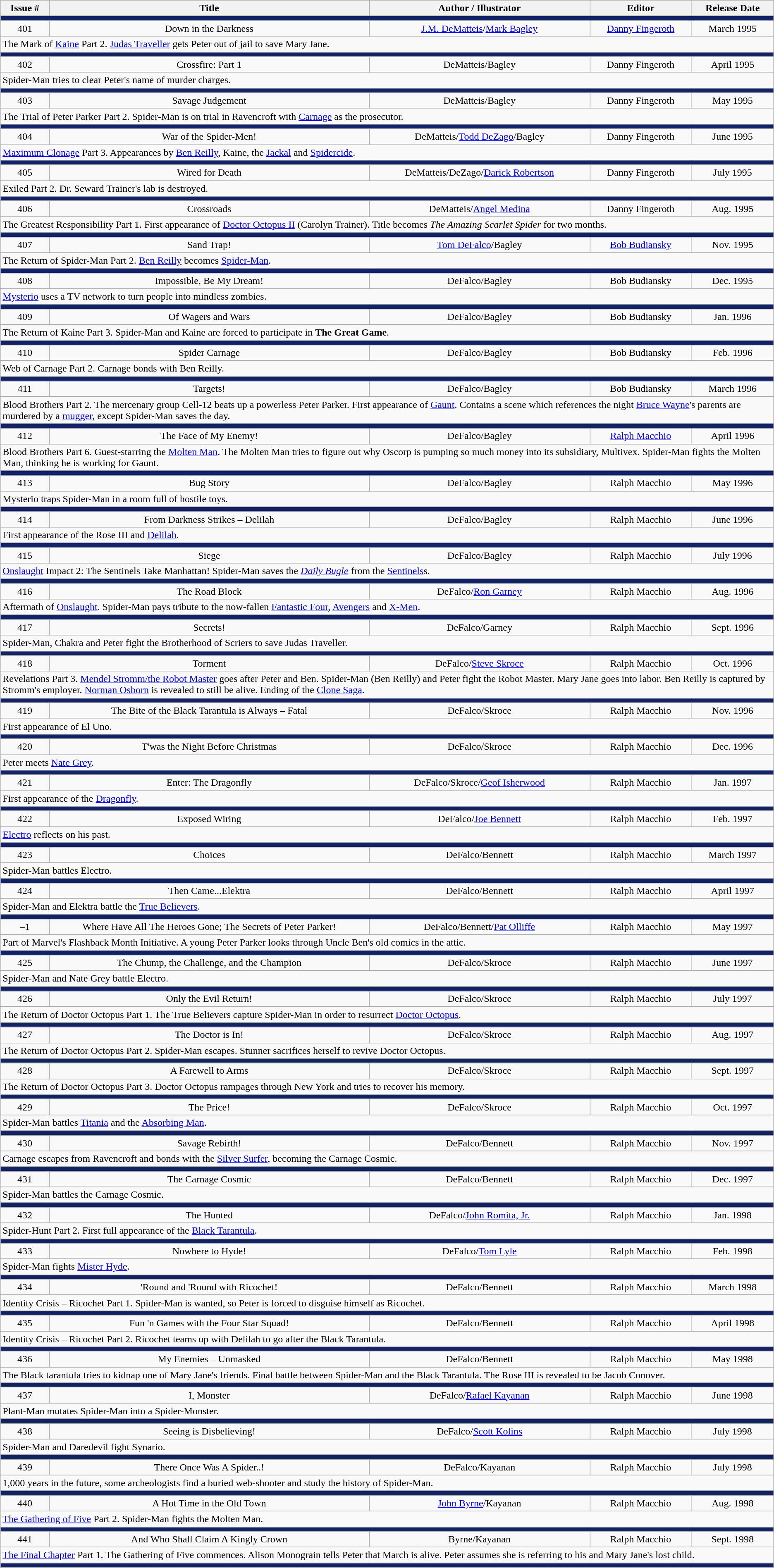<table class="wikitable">
<tr>
<th>Issue #</th>
<th>Title</th>
<th>Author / Illustrator</th>
<th>Editor</th>
<th>Release Date</th>
</tr>
<tr>
<td colspan="6" bgcolor="#112266"></td>
</tr>
<tr>
<td align="center">401</td>
<td align="center">Down in the Darkness</td>
<td align="center"><a href='#'>J.M. DeMatteis</a>/<a href='#'>Mark Bagley</a></td>
<td align="center"><a href='#'>Danny Fingeroth</a></td>
<td align="center">March 1995</td>
</tr>
<tr>
<td colspan="6">The Mark of <a href='#'>Kaine</a> Part 2. <a href='#'>Judas Traveller</a> gets Peter out of jail to save Mary Jane.</td>
</tr>
<tr>
<td colspan="6" bgcolor="#112266"></td>
</tr>
<tr>
<td align="center">402</td>
<td align="center">Crossfire: Part 1</td>
<td align="center">DeMatteis/Bagley</td>
<td align="center">Danny Fingeroth</td>
<td align="center">April 1995</td>
</tr>
<tr>
<td colspan="6">Spider-Man tries to clear Peter's name of murder charges.</td>
</tr>
<tr>
<td colspan="6" bgcolor="#112266"></td>
</tr>
<tr>
<td align="center">403</td>
<td align="center">Savage Judgement</td>
<td align="center">DeMatteis/Bagley</td>
<td align="center">Danny Fingeroth</td>
<td align="center">May 1995</td>
</tr>
<tr>
<td colspan="6">The Trial of Peter Parker Part 2. Spider-Man is on trial in Ravencroft with <a href='#'>Carnage</a> as the prosecutor.</td>
</tr>
<tr>
<td colspan="6" bgcolor="#112266"></td>
</tr>
<tr>
<td align="center">404</td>
<td align="center">War of the Spider-Men!</td>
<td align="center">DeMatteis/<a href='#'>Todd DeZago</a>/Bagley</td>
<td align="center">Danny Fingeroth</td>
<td align="center">June 1995</td>
</tr>
<tr>
<td colspan="6"><a href='#'>Maximum Clonage</a> Part 3. Appearances by <a href='#'>Ben Reilly</a>, Kaine, the <a href='#'>Jackal</a> and <a href='#'>Spidercide</a>.</td>
</tr>
<tr>
<td colspan="6" bgcolor="#112266"></td>
</tr>
<tr>
<td align="center">405</td>
<td align="center">Wired for Death</td>
<td align="center">DeMatteis/DeZago/<a href='#'>Darick Robertson</a></td>
<td align="center">Danny Fingeroth</td>
<td align="center">July 1995</td>
</tr>
<tr>
<td colspan="6">Exiled Part 2. Dr. Seward Trainer's lab is destroyed.</td>
</tr>
<tr>
<td colspan="6" bgcolor="#112266"></td>
</tr>
<tr>
<td align="center">406</td>
<td align="center">Crossroads</td>
<td align="center">DeMatteis/<a href='#'>Angel Medina</a></td>
<td align="center">Danny Fingeroth</td>
<td align="center">Aug. 1995</td>
</tr>
<tr>
<td colspan="6">The Greatest Responsibility Part 1. First appearance of <a href='#'>Doctor Octopus II</a> (Carolyn Trainer). Title becomes <em>The Amazing Scarlet Spider</em> for two months.</td>
</tr>
<tr>
<td colspan="6" bgcolor="#112266"></td>
</tr>
<tr>
<td align="center">407</td>
<td align="center">Sand Trap!</td>
<td align="center"><a href='#'>Tom DeFalco</a>/Bagley</td>
<td align="center"><a href='#'>Bob Budiansky</a></td>
<td align="center">Nov. 1995</td>
</tr>
<tr>
<td colspan="6">The Return of Spider-Man Part 2. <a href='#'>Ben Reilly</a> becomes <a href='#'>Spider-Man</a>.</td>
</tr>
<tr>
<td colspan="6" bgcolor="#112266"></td>
</tr>
<tr>
<td align="center">408</td>
<td align="center">Impossible, Be My Dream!</td>
<td align="center">DeFalco/Bagley</td>
<td align="center">Bob Budiansky</td>
<td align="center">Dec. 1995</td>
</tr>
<tr>
<td colspan="6"><a href='#'>Mysterio</a> uses a TV network to turn people into mindless zombies.</td>
</tr>
<tr>
<td colspan="6" bgcolor="#112266"></td>
</tr>
<tr>
<td align="center">409</td>
<td align="center">Of Wagers and Wars</td>
<td align="center">DeFalco/Bagley</td>
<td align="center">Bob Budiansky</td>
<td align="center">Jan. 1996</td>
</tr>
<tr>
<td colspan="6">The Return of Kaine Part 3. Spider-Man and Kaine are forced to participate in <strong>The Great Game</strong>.</td>
</tr>
<tr>
<td colspan="6" bgcolor="#112266"></td>
</tr>
<tr>
<td align="center">410</td>
<td align="center">Spider Carnage</td>
<td align="center">DeFalco/Bagley</td>
<td align="center">Bob Budiansky</td>
<td align="center">Feb. 1996</td>
</tr>
<tr>
<td colspan="6">Web of Carnage Part 2. Carnage bonds with Ben Reilly.</td>
</tr>
<tr>
<td colspan="6" bgcolor="#112266"></td>
</tr>
<tr>
<td align="center">411</td>
<td align="center">Targets!</td>
<td align="center">DeFalco/Bagley</td>
<td align="center">Bob Budiansky</td>
<td align="center">March 1996</td>
</tr>
<tr>
<td colspan="6">Blood Brothers Part 2. The mercenary group Cell-12 beats up a powerless Peter Parker. First appearance of <a href='#'>Gaunt</a>. Contains a scene which references the night <a href='#'>Bruce Wayne</a>'s parents are murdered by a <a href='#'>mugger</a>, except Spider-Man saves the day.</td>
</tr>
<tr>
<td colspan="6" bgcolor="#112266"></td>
</tr>
<tr>
<td align="center">412</td>
<td align="center">The Face of My Enemy!</td>
<td align="center">DeFalco/Bagley</td>
<td align="center"><a href='#'>Ralph Macchio</a></td>
<td align="center">April 1996</td>
</tr>
<tr>
<td colspan="6">Blood Brothers Part 6. Guest-starring the <a href='#'>Molten Man</a>. The Molten Man tries to figure out why Oscorp is pumping so much money into its subsidiary, Multivex. Spider-Man fights the Molten Man, thinking he is working for Gaunt.</td>
</tr>
<tr>
<td colspan="6" bgcolor="#112266"></td>
</tr>
<tr>
<td align="center">413</td>
<td align="center">Bug Story</td>
<td align="center">DeFalco/Bagley</td>
<td align="center">Ralph Macchio</td>
<td align="center">May 1996</td>
</tr>
<tr>
<td colspan="6">Mysterio traps Spider-Man in a room full of hostile toys.</td>
</tr>
<tr>
<td colspan="6" bgcolor="#112266"></td>
</tr>
<tr>
<td align="center">414</td>
<td align="center">From Darkness Strikes – Delilah</td>
<td align="center">DeFalco/Bagley</td>
<td align="center">Ralph Macchio</td>
<td align="center">June 1996</td>
</tr>
<tr>
<td colspan="6">First appearance of the Rose III and <a href='#'>Delilah</a>.</td>
</tr>
<tr>
<td colspan="6" bgcolor="#112266"></td>
</tr>
<tr>
<td align="center">415</td>
<td align="center">Siege</td>
<td align="center">DeFalco/Bagley</td>
<td align="center">Ralph Macchio</td>
<td align="center">July 1996</td>
</tr>
<tr>
<td colspan="6"><a href='#'>Onslaught</a> Impact 2: The Sentinels Take Manhattan! Spider-Man saves the <em><a href='#'>Daily Bugle</a></em> from the <a href='#'>Sentinels</a>s.</td>
</tr>
<tr>
<td colspan="6" bgcolor="#112266"></td>
</tr>
<tr>
<td align="center">416</td>
<td align="center">The Road Block</td>
<td align="center">DeFalco/<a href='#'>Ron Garney</a></td>
<td align="center">Ralph Macchio</td>
<td align="center">Aug. 1996</td>
</tr>
<tr>
<td colspan="6">Aftermath of <a href='#'>Onslaught</a>. Spider-Man pays tribute to the now-fallen <a href='#'>Fantastic Four</a>, <a href='#'>Avengers</a> and <a href='#'>X-Men</a>.</td>
</tr>
<tr>
<td colspan="6" bgcolor="#112266"></td>
</tr>
<tr>
<td align="center">417</td>
<td align="center">Secrets!</td>
<td align="center">DeFalco/Garney</td>
<td align="center">Ralph Macchio</td>
<td align="center">Sept. 1996</td>
</tr>
<tr>
<td colspan="6">Spider-Man, Chakra and Peter fight the Brotherhood of Scriers to save Judas Traveller.</td>
</tr>
<tr>
<td colspan="6" bgcolor="#112266"></td>
</tr>
<tr>
<td align="center">418</td>
<td align="center">Torment</td>
<td align="center">DeFalco/<a href='#'>Steve Skroce</a></td>
<td align="center">Ralph Macchio</td>
<td align="center">Oct. 1996</td>
</tr>
<tr>
<td colspan="6">Revelations Part 3. <a href='#'>Mendel Stromm/the Robot Master</a> goes after Peter and Ben. Spider-Man (Ben Reilly) and Peter fight the Robot Master. Mary Jane goes into labor. Ben Reilly is captured by Stromm's employer. <a href='#'>Norman Osborn</a> is revealed to still be alive. Ending of the <a href='#'>Clone Saga</a>.</td>
</tr>
<tr>
<td colspan="6" bgcolor="#112266"></td>
</tr>
<tr>
<td align="center">419</td>
<td align="center">The Bite of the Black Tarantula is Always – Fatal</td>
<td align="center">DeFalco/Skroce</td>
<td align="center">Ralph Macchio</td>
<td align="center">Nov. 1996</td>
</tr>
<tr>
<td colspan="6">First appearance of El Uno.</td>
</tr>
<tr>
<td colspan="6" bgcolor="#112266"></td>
</tr>
<tr>
<td align="center">420</td>
<td align="center">T'was the Night Before Christmas</td>
<td align="center">DeFalco/Skroce</td>
<td align="center">Ralph Macchio</td>
<td align="center">Dec. 1996</td>
</tr>
<tr>
<td colspan="6">Peter meets <a href='#'>Nate Grey</a>.</td>
</tr>
<tr>
<td colspan="6" bgcolor="#112266"></td>
</tr>
<tr>
<td align="center">421</td>
<td align="center">Enter: The Dragonfly</td>
<td align="center">DeFalco/Skroce/<a href='#'>Geof Isherwood</a></td>
<td align="center">Ralph Macchio</td>
<td align="center">Jan. 1997</td>
</tr>
<tr>
<td colspan="6">First appearance of the <a href='#'>Dragonfly</a>.</td>
</tr>
<tr>
<td colspan="6" bgcolor="#112266"></td>
</tr>
<tr>
<td align="center">422</td>
<td align="center">Exposed Wiring</td>
<td align="center">DeFalco/<a href='#'>Joe Bennett</a></td>
<td align="center">Ralph Macchio</td>
<td align="center">Feb. 1997</td>
</tr>
<tr>
<td colspan="6"><a href='#'>Electro</a> reflects on his past.</td>
</tr>
<tr>
<td colspan="6" bgcolor="#112266"></td>
</tr>
<tr>
<td align="center">423</td>
<td align="center">Choices</td>
<td align="center">DeFalco/Bennett</td>
<td align="center">Ralph Macchio</td>
<td align="center">March 1997</td>
</tr>
<tr>
<td colspan="6">Spider-Man battles Electro.</td>
</tr>
<tr>
<td colspan="6" bgcolor="#112266"></td>
</tr>
<tr>
<td align="center">424</td>
<td align="center">Then Came...Elektra</td>
<td align="center">DeFalco/Bennett</td>
<td align="center">Ralph Macchio</td>
<td align="center">April 1997</td>
</tr>
<tr>
<td colspan="6">Spider-Man and Elektra battle the <a href='#'>True Believers</a>.</td>
</tr>
<tr>
<td colspan="6" bgcolor="#112266"></td>
</tr>
<tr>
<td align="center">–1</td>
<td align="center">Where Have All The Heroes Gone; The Secrets of Peter Parker!</td>
<td align="center">DeFalco/Bennett/<a href='#'>Pat Olliffe</a></td>
<td align="center">Ralph Macchio</td>
<td align="center">May 1997</td>
</tr>
<tr>
<td colspan="6">Part of Marvel's Flashback Month Initiative. A young Peter Parker looks through Uncle Ben's old comics in the attic.</td>
</tr>
<tr>
<td colspan="6" bgcolor="#112266"></td>
</tr>
<tr>
<td align="center">425</td>
<td align="center">The Chump, the Challenge, and the Champion</td>
<td align="center">DeFalco/Skroce</td>
<td align="center">Ralph Macchio</td>
<td align="center">June 1997</td>
</tr>
<tr>
<td colspan="6">Spider-Man and Nate Grey battle Electro.</td>
</tr>
<tr>
<td colspan="6" bgcolor="#112266"></td>
</tr>
<tr>
<td align="center">426</td>
<td align="center">Only the Evil Return!</td>
<td align="center">DeFalco/Skroce</td>
<td align="center">Ralph Macchio</td>
<td align="center">July 1997</td>
</tr>
<tr>
<td colspan="6">The Return of Doctor Octopus Part 1. The True Believers capture Spider-Man in order to resurrect <a href='#'>Doctor Octopus</a>.</td>
</tr>
<tr>
<td colspan="6" bgcolor="#112266"></td>
</tr>
<tr>
<td align="center">427</td>
<td align="center">The Doctor is In!</td>
<td align="center">DeFalco/Skroce</td>
<td align="center">Ralph Macchio</td>
<td align="center">Aug. 1997</td>
</tr>
<tr>
<td colspan="6">The Return of Doctor Octopus Part 2. Spider-Man escapes. Stunner sacrifices herself to revive Doctor Octopus.</td>
</tr>
<tr>
<td colspan="6" bgcolor="#112266"></td>
</tr>
<tr>
<td align="center">428</td>
<td align="center">A Farewell to Arms</td>
<td align="center">DeFalco/Skroce</td>
<td align="center">Ralph Macchio</td>
<td align="center">Sept. 1997</td>
</tr>
<tr>
<td colspan="6">The Return of Doctor Octopus Part 3. Doctor Octopus rampages through New York and tries to recover his memory.</td>
</tr>
<tr>
<td colspan="6" bgcolor="#112266"></td>
</tr>
<tr>
<td align="center">429</td>
<td align="center">The Price!</td>
<td align="center">DeFalco/Skroce</td>
<td align="center">Ralph Macchio</td>
<td align="center">Oct. 1997</td>
</tr>
<tr>
<td colspan="6">Spider-Man battles <a href='#'>Titania</a> and the <a href='#'>Absorbing Man</a>.</td>
</tr>
<tr>
<td colspan="6" bgcolor="#112266"></td>
</tr>
<tr>
<td align="center">430</td>
<td align="center">Savage Rebirth!</td>
<td align="center">DeFalco/Bennett</td>
<td align="center">Ralph Macchio</td>
<td align="center">Nov. 1997</td>
</tr>
<tr>
<td colspan="6">Carnage escapes from Ravencroft and bonds with the <a href='#'>Silver Surfer</a>, becoming the Carnage Cosmic.</td>
</tr>
<tr>
<td colspan="6" bgcolor="#112266"></td>
</tr>
<tr>
<td align="center">431</td>
<td align="center">The Carnage Cosmic</td>
<td align="center">DeFalco/Bennett</td>
<td align="center">Ralph Macchio</td>
<td align="center">Dec. 1997</td>
</tr>
<tr>
<td colspan="6">Spider-Man battles the Carnage Cosmic.</td>
</tr>
<tr>
<td colspan="6" bgcolor="#112266"></td>
</tr>
<tr>
<td align="center">432</td>
<td align="center">The Hunted</td>
<td align="center">DeFalco/<a href='#'>John Romita, Jr.</a></td>
<td align="center">Ralph Macchio</td>
<td align="center">Jan. 1998</td>
</tr>
<tr>
<td colspan="6">Spider-Hunt Part 2. First full appearance of the <a href='#'>Black Tarantula</a>.</td>
</tr>
<tr>
<td colspan="6" bgcolor="#112266"></td>
</tr>
<tr>
<td align="center">433</td>
<td align="center">Nowhere to Hyde!</td>
<td align="center">DeFalco/<a href='#'>Tom Lyle</a></td>
<td align="center">Ralph Macchio</td>
<td align="center">Feb. 1998</td>
</tr>
<tr>
<td colspan="6">Spider-Man fights <a href='#'>Mister Hyde</a>.</td>
</tr>
<tr>
<td colspan="6" bgcolor="#112266"></td>
</tr>
<tr>
<td align="center">434</td>
<td align="center">'Round and 'Round with Ricochet!</td>
<td align="center">DeFalco/Bennett</td>
<td align="center">Ralph Macchio</td>
<td align="center">March 1998</td>
</tr>
<tr>
<td colspan="6">Identity Crisis – Ricochet Part 1. Spider-Man is wanted, so Peter is forced to disguise himself as Ricochet.</td>
</tr>
<tr>
<td colspan="6" bgcolor="#112266"></td>
</tr>
<tr>
<td align="center">435</td>
<td align="center">Fun 'n Games with the Four Star Squad!</td>
<td align="center">DeFalco/Bennett</td>
<td align="center">Ralph Macchio</td>
<td align="center">April 1998</td>
</tr>
<tr>
<td colspan="6">Identity Crisis – Ricochet Part 2. Ricochet teams up with Delilah to go after the Black Tarantula.</td>
</tr>
<tr>
<td colspan="6" bgcolor="#112266"></td>
</tr>
<tr>
<td align="center">436</td>
<td align="center">My Enemies – Unmasked</td>
<td align="center">DeFalco/Bennett</td>
<td align="center">Ralph Macchio</td>
<td align="center">May 1998</td>
</tr>
<tr>
<td colspan="6">The Black tarantula tries to kidnap one of Mary Jane's friends. Final battle between Spider-Man and the Black Tarantula. The Rose III is revealed to be Jacob Conover.</td>
</tr>
<tr>
<td colspan="6" bgcolor="#112266"></td>
</tr>
<tr>
<td align="center">437</td>
<td align="center">I, Monster</td>
<td align="center">DeFalco/<a href='#'>Rafael Kayanan</a></td>
<td align="center">Ralph Macchio</td>
<td align="center">June 1998</td>
</tr>
<tr>
<td colspan="6">Plant-Man mutates Spider-Man into a Spider-Monster.</td>
</tr>
<tr>
<td colspan="6" bgcolor="#112266"></td>
</tr>
<tr>
<td align="center">438</td>
<td align="center">Seeing is Disbelieving!</td>
<td align="center">DeFalco/<a href='#'>Scott Kolins</a></td>
<td align="center">Ralph Macchio</td>
<td align="center">July 1998</td>
</tr>
<tr>
<td colspan="6">Spider-Man and Daredevil fight Synario.</td>
</tr>
<tr>
<td colspan="6" bgcolor="#112266"></td>
</tr>
<tr>
<td align="center">439</td>
<td align="center">There Once Was A Spider..!</td>
<td align="center">DeFalco/Kayanan</td>
<td align="center">Ralph Macchio</td>
<td align="center">July 1998</td>
</tr>
<tr>
<td colspan="6">1,000 years in the future, some archeologists find a buried web-shooter and study the history of Spider-Man.</td>
</tr>
<tr>
<td colspan="6" bgcolor="#112266"></td>
</tr>
<tr>
<td align="center">440</td>
<td align="center">A Hot Time in the Old Town</td>
<td align="center"><a href='#'>John Byrne</a>/Kayanan</td>
<td align="center">Ralph Macchio</td>
<td align="center">Aug. 1998</td>
</tr>
<tr>
<td colspan="6"><a href='#'>The Gathering of Five</a> Part 2. Spider-Man fights the Molten Man.</td>
</tr>
<tr>
<td colspan="6" bgcolor="#112266"></td>
</tr>
<tr>
<td align="center">441</td>
<td align="center">And Who Shall Claim A Kingly Crown</td>
<td align="center">Byrne/Kayanan</td>
<td align="center">Ralph Macchio</td>
<td align="center">Sept. 1998</td>
</tr>
<tr>
<td colspan="6"><a href='#'>The Final Chapter</a> Part 1. The Gathering of Five commences. Alison Monograin tells Peter that March is alive. Peter assumes she is referring to his and Mary Jane's lost child.</td>
</tr>
<tr>
<td colspan="6" bgcolor="#112266"></td>
</tr>
<tr>
</tr>
</table>
